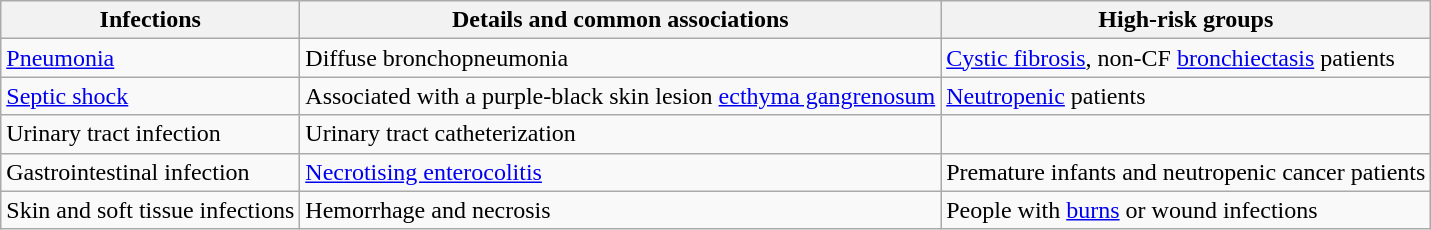<table class="wikitable">
<tr>
<th>Infections</th>
<th>Details and common associations</th>
<th>High-risk groups</th>
</tr>
<tr>
<td><a href='#'>Pneumonia</a></td>
<td>Diffuse bronchopneumonia</td>
<td><a href='#'>Cystic fibrosis</a>, non-CF <a href='#'>bronchiectasis</a> patients</td>
</tr>
<tr>
<td><a href='#'>Septic shock</a></td>
<td>Associated with a purple-black skin lesion <a href='#'>ecthyma gangrenosum</a></td>
<td><a href='#'>Neutropenic</a> patients</td>
</tr>
<tr>
<td>Urinary tract infection</td>
<td>Urinary tract catheterization</td>
<td></td>
</tr>
<tr>
<td>Gastrointestinal infection</td>
<td><a href='#'>Necrotising enterocolitis</a> </td>
<td>Premature infants and neutropenic cancer patients</td>
</tr>
<tr>
<td>Skin and soft tissue infections</td>
<td>Hemorrhage and necrosis</td>
<td>People with <a href='#'>burns</a> or wound infections</td>
</tr>
</table>
